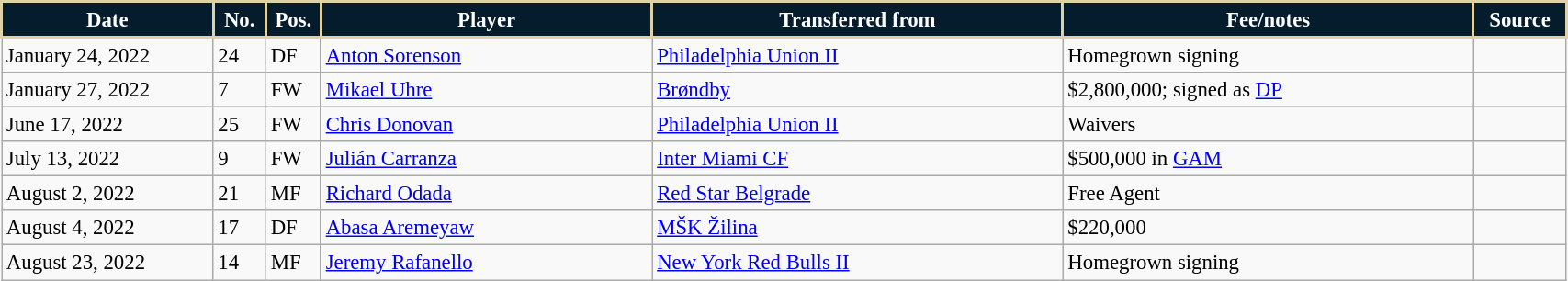<table class="wikitable sortable" style="width:90%; text-align:center; font-size:95%; text-align:left;">
<tr>
<th style="background:#041C2C; color:#FFFFFF; border:2px solid #DFD1A7; width:125px;">Date</th>
<th style="background:#041C2C; color:#FFFFFF; border:2px solid #DFD1A7; width:25px;">No.</th>
<th style="background:#041C2C; color:#FFFFFF; border:2px solid #DFD1A7; width:25px;">Pos.</th>
<th style="background:#041C2C; color:#FFFFFF; border:2px solid #DFD1A7; width:200px;">Player</th>
<th style="background:#041C2C; color:#FFFFFF; border:2px solid #DFD1A7; width:250px;">Transferred from</th>
<th style="background:#041C2C; color:#FFFFFF; border:2px solid #DFD1A7; width:250px;">Fee/notes</th>
<th style="background:#041C2C; color:#FFFFFF; border:2px solid #DFD1A7; width:50px;">Source</th>
</tr>
<tr>
<td>January 24, 2022</td>
<td>24</td>
<td>DF</td>
<td> <a href='#'>Anton Sorenson</a></td>
<td> <a href='#'>Philadelphia Union II</a></td>
<td>Homegrown signing</td>
<td></td>
</tr>
<tr>
<td>January 27, 2022</td>
<td>7</td>
<td>FW</td>
<td> <a href='#'>Mikael Uhre</a></td>
<td> <a href='#'>Brøndby</a></td>
<td>$2,800,000; signed as <a href='#'>DP</a></td>
<td></td>
</tr>
<tr>
<td>June 17, 2022</td>
<td>25</td>
<td>FW</td>
<td> <a href='#'>Chris Donovan</a></td>
<td> <a href='#'>Philadelphia Union II</a></td>
<td>Waivers</td>
<td></td>
</tr>
<tr>
<td>July 13, 2022</td>
<td>9</td>
<td>FW</td>
<td> <a href='#'>Julián Carranza</a></td>
<td> <a href='#'>Inter Miami CF</a></td>
<td>$500,000 in <a href='#'>GAM</a></td>
<td></td>
</tr>
<tr>
<td>August 2, 2022</td>
<td>21</td>
<td>MF</td>
<td> <a href='#'>Richard Odada</a></td>
<td> <a href='#'>Red Star Belgrade</a></td>
<td>Free Agent</td>
<td></td>
</tr>
<tr>
<td>August 4, 2022</td>
<td>17</td>
<td>DF</td>
<td> <a href='#'>Abasa Aremeyaw</a></td>
<td> <a href='#'>MŠK Žilina</a></td>
<td>$220,000</td>
<td></td>
</tr>
<tr>
<td>August 23, 2022</td>
<td>14</td>
<td>MF</td>
<td> <a href='#'>Jeremy Rafanello</a></td>
<td> <a href='#'>New York Red Bulls II</a></td>
<td>Homegrown signing</td>
<td></td>
</tr>
</table>
